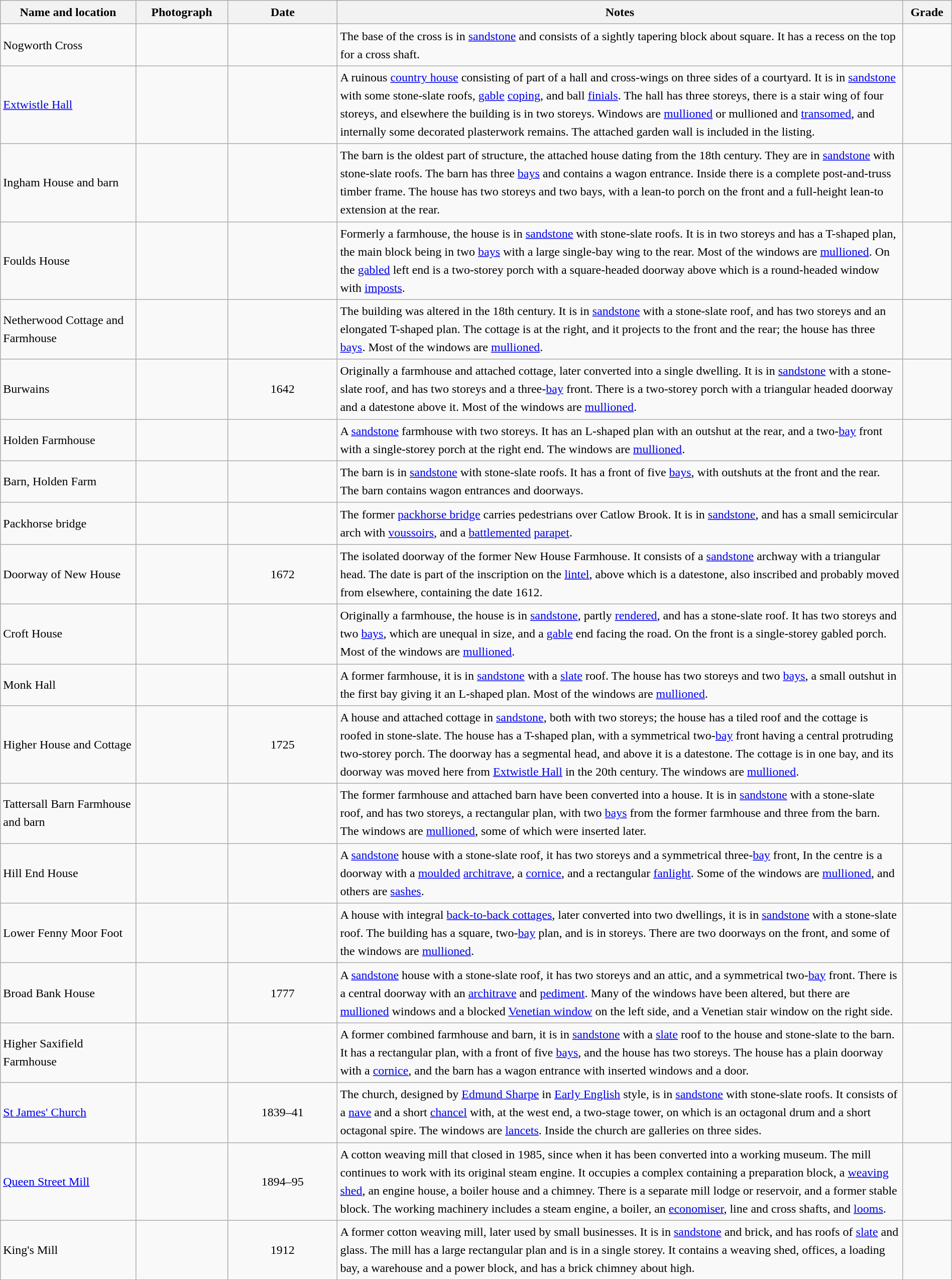<table class="wikitable sortable plainrowheaders" style="width:100%;border:0px;text-align:left;line-height:150%;">
<tr>
<th scope="col"  style="width:150px">Name and location</th>
<th scope="col"  style="width:100px" class="unsortable">Photograph</th>
<th scope="col"  style="width:120px">Date</th>
<th scope="col"  style="width:650px" class="unsortable">Notes</th>
<th scope="col"  style="width:50px">Grade</th>
</tr>
<tr>
<td>Nogworth Cross<br><small></small></td>
<td></td>
<td align="center"></td>
<td>The base of the cross is in <a href='#'>sandstone</a> and consists of a sightly tapering block about  square.  It has a recess on the top for a cross shaft.</td>
<td align="center" ></td>
</tr>
<tr>
<td><a href='#'>Extwistle Hall</a><br><small></small></td>
<td></td>
<td align="center"></td>
<td>A ruinous <a href='#'>country house</a> consisting of part of a hall and cross-wings on three sides of a courtyard.  It is in <a href='#'>sandstone</a> with some stone-slate roofs, <a href='#'>gable</a> <a href='#'>coping</a>, and ball <a href='#'>finials</a>.  The hall has three storeys, there is a stair wing of four storeys, and elsewhere the building is in two storeys.  Windows are <a href='#'>mullioned</a> or mullioned and <a href='#'>transomed</a>, and internally some decorated plasterwork remains.  The attached garden wall is included in the listing.</td>
<td align="center" ></td>
</tr>
<tr>
<td>Ingham House and barn<br><small></small></td>
<td></td>
<td align="center"></td>
<td>The barn is the oldest part of structure, the attached house dating from the 18th century.  They are in <a href='#'>sandstone</a> with stone-slate roofs.  The barn has three <a href='#'>bays</a> and contains a wagon entrance.  Inside there is a complete post-and-truss timber frame.  The house has two storeys and two bays, with a lean-to porch on the front and a full-height lean-to extension at the rear.</td>
<td align="center" ></td>
</tr>
<tr>
<td>Foulds House<br><small></small></td>
<td></td>
<td align="center"></td>
<td>Formerly a farmhouse, the house is in <a href='#'>sandstone</a> with stone-slate roofs.  It is in two storeys and has a T-shaped plan, the main block being in two <a href='#'>bays</a> with a large single-bay wing to the rear.  Most of the windows are <a href='#'>mullioned</a>.  On the <a href='#'>gabled</a> left end is a two-storey porch with a square-headed doorway above which is a round-headed window with <a href='#'>imposts</a>.</td>
<td align="center" ></td>
</tr>
<tr>
<td>Netherwood Cottage and Farmhouse<br><small></small></td>
<td></td>
<td align="center"></td>
<td>The building was altered in the 18th century.  It is in <a href='#'>sandstone</a> with a stone-slate roof, and has two storeys and an elongated T-shaped plan.  The cottage is at the right, and it projects to the front and the rear; the house has three <a href='#'>bays</a>.  Most of the windows are <a href='#'>mullioned</a>.</td>
<td align="center" ></td>
</tr>
<tr>
<td>Burwains<br><small></small></td>
<td></td>
<td align="center">1642</td>
<td>Originally a farmhouse and attached cottage, later converted into a single dwelling.  It is in <a href='#'>sandstone</a> with a stone-slate roof, and has two storeys and a three-<a href='#'>bay</a> front.  There is a two-storey porch with a triangular headed doorway and a datestone above it.  Most of the windows are <a href='#'>mullioned</a>.</td>
<td align="center" ></td>
</tr>
<tr>
<td>Holden Farmhouse<br><small></small></td>
<td></td>
<td align="center"></td>
<td>A <a href='#'>sandstone</a> farmhouse with two storeys.  It has an L-shaped plan with an outshut at the rear, and a two-<a href='#'>bay</a> front with a single-storey porch at the right end.  The windows are <a href='#'>mullioned</a>.</td>
<td align="center" ></td>
</tr>
<tr>
<td>Barn, Holden Farm<br><small></small></td>
<td></td>
<td align="center"></td>
<td>The barn is in <a href='#'>sandstone</a> with stone-slate roofs.  It has a front of five <a href='#'>bays</a>, with outshuts at the front and the rear.  The barn contains wagon entrances and doorways.</td>
<td align="center" ></td>
</tr>
<tr>
<td>Packhorse bridge<br><small></small></td>
<td></td>
<td align="center"></td>
<td>The former <a href='#'>packhorse bridge</a> carries pedestrians over Catlow Brook.  It is in <a href='#'>sandstone</a>, and has a small semicircular arch with <a href='#'>voussoirs</a>, and a <a href='#'>battlemented</a> <a href='#'>parapet</a>.</td>
<td align="center" ></td>
</tr>
<tr>
<td>Doorway of New House<br><small></small></td>
<td></td>
<td align="center">1672</td>
<td>The isolated doorway of the former New House Farmhouse.  It consists of a <a href='#'>sandstone</a> archway with a triangular head.  The date is part of the inscription on the <a href='#'>lintel</a>, above which is a datestone, also inscribed and probably moved from elsewhere, containing the date 1612.</td>
<td align="center" ></td>
</tr>
<tr>
<td>Croft House<br><small></small></td>
<td></td>
<td align="center"></td>
<td>Originally a farmhouse, the house is in <a href='#'>sandstone</a>, partly <a href='#'>rendered</a>, and has a stone-slate roof.  It has two storeys and two <a href='#'>bays</a>, which are unequal in size, and a <a href='#'>gable</a> end facing the road.  On the front is a single-storey gabled porch.  Most of the windows are <a href='#'>mullioned</a>.</td>
<td align="center" ></td>
</tr>
<tr>
<td>Monk Hall<br><small></small></td>
<td></td>
<td align="center"></td>
<td>A former farmhouse, it is in <a href='#'>sandstone</a> with a <a href='#'>slate</a> roof.  The house has two storeys and two <a href='#'>bays</a>, a small outshut in the first bay giving it an L-shaped plan.  Most of the windows are <a href='#'>mullioned</a>.</td>
<td align="center" ></td>
</tr>
<tr>
<td>Higher House and Cottage<br><small></small></td>
<td></td>
<td align="center">1725</td>
<td>A house and attached cottage in <a href='#'>sandstone</a>, both with two storeys; the house has a tiled roof and the cottage is roofed in stone-slate.  The house has a T-shaped plan, with a symmetrical two-<a href='#'>bay</a> front having a central protruding two-storey porch.  The doorway has a segmental head, and above it is a datestone.  The cottage is in one bay, and its doorway was moved here from <a href='#'>Extwistle Hall</a> in the 20th century.  The windows are <a href='#'>mullioned</a>.</td>
<td align="center" ></td>
</tr>
<tr>
<td>Tattersall Barn Farmhouse and barn<br><small></small></td>
<td></td>
<td align="center"></td>
<td>The former farmhouse and attached barn have been converted into a house.  It is in <a href='#'>sandstone</a> with a stone-slate roof, and has two storeys, a rectangular plan, with two <a href='#'>bays</a> from the former farmhouse and three from the barn.  The windows are <a href='#'>mullioned</a>, some of which were inserted later.</td>
<td align="center" ></td>
</tr>
<tr>
<td>Hill End House<br><small></small></td>
<td></td>
<td align="center"></td>
<td>A <a href='#'>sandstone</a> house with a stone-slate roof, it has two storeys and a symmetrical three-<a href='#'>bay</a> front,  In the centre is a doorway with a <a href='#'>moulded</a> <a href='#'>architrave</a>, a <a href='#'>cornice</a>, and a rectangular <a href='#'>fanlight</a>.  Some of the windows are <a href='#'>mullioned</a>, and others are <a href='#'>sashes</a>.</td>
<td align="center" ></td>
</tr>
<tr>
<td>Lower Fenny Moor Foot<br><small></small></td>
<td></td>
<td align="center"></td>
<td>A house with integral <a href='#'>back-to-back cottages</a>, later converted into two dwellings, it is in <a href='#'>sandstone</a> with a stone-slate roof.  The building has a square, two-<a href='#'>bay</a> plan, and is in  storeys.  There are two doorways on the front, and some of the windows are <a href='#'>mullioned</a>.</td>
<td align="center" ></td>
</tr>
<tr>
<td>Broad Bank House<br><small></small></td>
<td></td>
<td align="center">1777</td>
<td>A <a href='#'>sandstone</a> house with a stone-slate roof, it has two storeys and an attic, and a symmetrical two-<a href='#'>bay</a> front.  There is a central doorway with an <a href='#'>architrave</a> and <a href='#'>pediment</a>.  Many of the windows have been altered, but there are <a href='#'>mullioned</a> windows and a blocked <a href='#'>Venetian window</a> on the left side, and a Venetian stair window on the right side.</td>
<td align="center" ></td>
</tr>
<tr>
<td>Higher Saxifield Farmhouse<br><small></small></td>
<td></td>
<td align="center"></td>
<td>A former combined farmhouse and barn, it is in <a href='#'>sandstone</a> with a <a href='#'>slate</a> roof to the house and stone-slate to the barn.  It has a rectangular plan, with a front of five <a href='#'>bays</a>, and the house has two storeys.  The house has a plain doorway with a <a href='#'>cornice</a>, and the barn has a wagon entrance with inserted windows and a door.</td>
<td align="center" ></td>
</tr>
<tr>
<td><a href='#'>St James' Church</a><br><small></small></td>
<td></td>
<td align="center">1839–41</td>
<td>The church, designed by <a href='#'>Edmund Sharpe</a> in <a href='#'>Early English</a> style, is in <a href='#'>sandstone</a> with stone-slate roofs.  It consists of a <a href='#'>nave</a> and a short <a href='#'>chancel</a> with, at the west end, a two-stage tower, on which is an octagonal drum and a short octagonal spire.  The windows are <a href='#'>lancets</a>.  Inside the church are galleries on three sides.</td>
<td align="center" ></td>
</tr>
<tr>
<td><a href='#'>Queen Street Mill</a><br><small></small></td>
<td></td>
<td align="center">1894–95</td>
<td>A cotton weaving mill that closed in 1985, since when it has been converted into a working museum.  The mill continues to work with its original steam engine.  It occupies a complex containing a preparation block, a <a href='#'>weaving shed</a>, an engine house, a boiler house and a chimney.  There is a separate mill lodge or reservoir, and a former stable block.  The working machinery includes a steam engine, a boiler, an <a href='#'>economiser</a>, line and cross shafts, and <a href='#'>looms</a>.</td>
<td align="center" ></td>
</tr>
<tr>
<td>King's Mill<br><small></small></td>
<td></td>
<td align="center">1912</td>
<td>A former cotton weaving mill, later used by small businesses.  It is in <a href='#'>sandstone</a> and brick, and has roofs of <a href='#'>slate</a> and glass.  The mill has a large rectangular plan and is in a single storey.  It contains a weaving shed, offices, a loading bay, a warehouse and a power block, and has a brick chimney about  high.</td>
<td align="center" ></td>
</tr>
<tr>
</tr>
</table>
